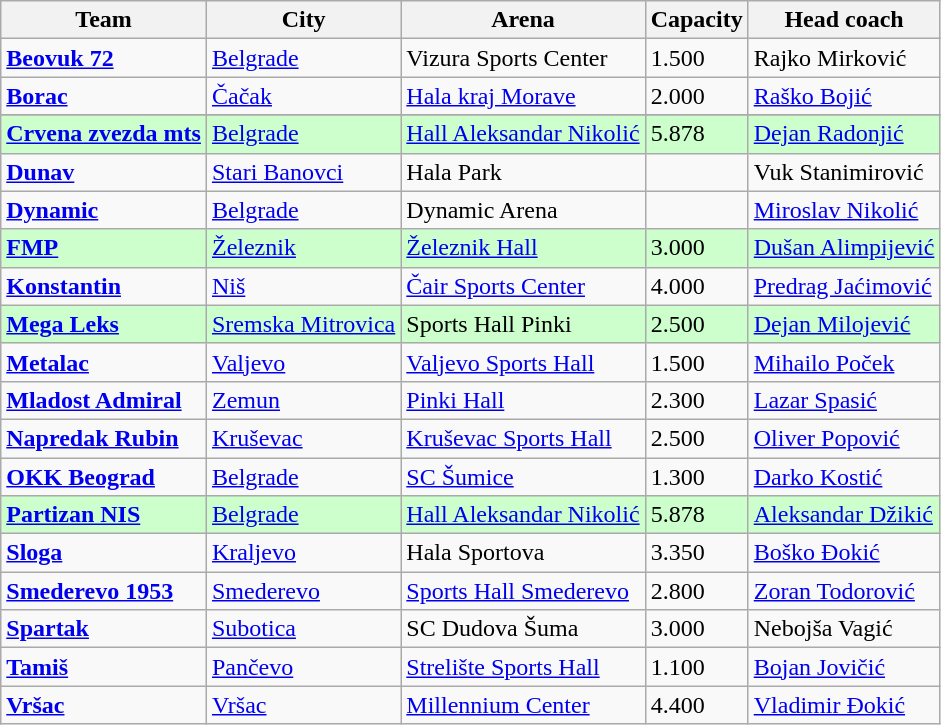<table class="wikitable">
<tr>
<th>Team</th>
<th>City</th>
<th>Arena</th>
<th>Capacity</th>
<th>Head coach</th>
</tr>
<tr>
<td><strong><a href='#'>Beovuk 72</a></strong></td>
<td><a href='#'>Belgrade</a></td>
<td>Vizura Sports Center</td>
<td>1.500</td>
<td>Rajko Mirković</td>
</tr>
<tr>
<td><strong><a href='#'>Borac</a></strong></td>
<td><a href='#'>Čačak</a></td>
<td><a href='#'>Hala kraj Morave</a></td>
<td>2.000</td>
<td><a href='#'>Raško Bojić</a></td>
</tr>
<tr>
</tr>
<tr bgcolor=ccffcc>
<td><strong><a href='#'>Crvena zvezda mts</a></strong></td>
<td><a href='#'>Belgrade</a></td>
<td><a href='#'>Hall Aleksandar Nikolić</a></td>
<td>5.878</td>
<td><a href='#'>Dejan Radonjić</a></td>
</tr>
<tr>
<td><strong><a href='#'>Dunav</a></strong></td>
<td><a href='#'>Stari Banovci</a></td>
<td>Hala Park</td>
<td></td>
<td>Vuk Stanimirović</td>
</tr>
<tr>
<td><strong><a href='#'>Dynamic</a></strong></td>
<td><a href='#'>Belgrade</a></td>
<td>Dynamic Arena</td>
<td></td>
<td><a href='#'>Miroslav Nikolić</a></td>
</tr>
<tr bgcolor=ccffcc>
<td><strong><a href='#'>FMP</a></strong></td>
<td><a href='#'>Železnik</a></td>
<td><a href='#'>Železnik Hall</a></td>
<td>3.000</td>
<td><a href='#'>Dušan Alimpijević</a></td>
</tr>
<tr>
<td><strong><a href='#'>Konstantin</a></strong></td>
<td><a href='#'>Niš</a></td>
<td><a href='#'>Čair Sports Center</a></td>
<td>4.000</td>
<td><a href='#'>Predrag Jaćimović</a></td>
</tr>
<tr bgcolor=ccffcc>
<td><strong><a href='#'>Mega Leks</a></strong></td>
<td><a href='#'>Sremska Mitrovica</a></td>
<td>Sports Hall Pinki</td>
<td>2.500</td>
<td><a href='#'>Dejan Milojević</a></td>
</tr>
<tr>
<td><strong><a href='#'>Metalac</a></strong></td>
<td><a href='#'>Valjevo</a></td>
<td><a href='#'>Valjevo Sports Hall</a></td>
<td>1.500</td>
<td><a href='#'>Mihailo Poček</a></td>
</tr>
<tr>
<td><strong><a href='#'>Mladost Admiral</a></strong></td>
<td><a href='#'>Zemun</a></td>
<td><a href='#'>Pinki Hall</a></td>
<td>2.300</td>
<td><a href='#'>Lazar Spasić</a></td>
</tr>
<tr>
<td><strong><a href='#'>Napredak Rubin</a></strong></td>
<td><a href='#'>Kruševac</a></td>
<td><a href='#'>Kruševac Sports Hall</a></td>
<td>2.500</td>
<td><a href='#'>Oliver Popović</a></td>
</tr>
<tr>
<td><strong><a href='#'>OKK Beograd</a></strong></td>
<td><a href='#'>Belgrade</a></td>
<td><a href='#'>SC Šumice</a></td>
<td>1.300</td>
<td><a href='#'>Darko Kostić</a></td>
</tr>
<tr bgcolor=ccffcc>
<td><strong><a href='#'>Partizan NIS</a></strong></td>
<td><a href='#'>Belgrade</a></td>
<td><a href='#'>Hall Aleksandar Nikolić</a></td>
<td>5.878</td>
<td><a href='#'>Aleksandar Džikić</a></td>
</tr>
<tr>
<td><strong><a href='#'>Sloga</a></strong></td>
<td><a href='#'>Kraljevo</a></td>
<td>Hala Sportova</td>
<td>3.350</td>
<td><a href='#'>Boško Đokić</a></td>
</tr>
<tr>
<td><strong><a href='#'>Smederevo 1953</a></strong></td>
<td><a href='#'>Smederevo</a></td>
<td><a href='#'>Sports Hall Smederevo</a></td>
<td>2.800</td>
<td><a href='#'>Zoran Todorović</a></td>
</tr>
<tr>
<td><strong><a href='#'>Spartak</a></strong></td>
<td><a href='#'>Subotica</a></td>
<td>SC Dudova Šuma</td>
<td>3.000</td>
<td>Nebojša Vagić</td>
</tr>
<tr>
<td><strong><a href='#'>Tamiš</a></strong></td>
<td><a href='#'>Pančevo</a></td>
<td><a href='#'>Strelište Sports Hall</a></td>
<td>1.100</td>
<td><a href='#'>Bojan Jovičić</a></td>
</tr>
<tr>
<td><strong><a href='#'>Vršac</a></strong></td>
<td><a href='#'>Vršac</a></td>
<td><a href='#'>Millennium Center</a></td>
<td>4.400</td>
<td><a href='#'>Vladimir Đokić</a></td>
</tr>
</table>
